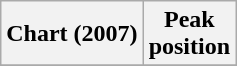<table class="wikitable sortable">
<tr>
<th>Chart (2007)</th>
<th>Peak<br>position</th>
</tr>
<tr>
</tr>
</table>
